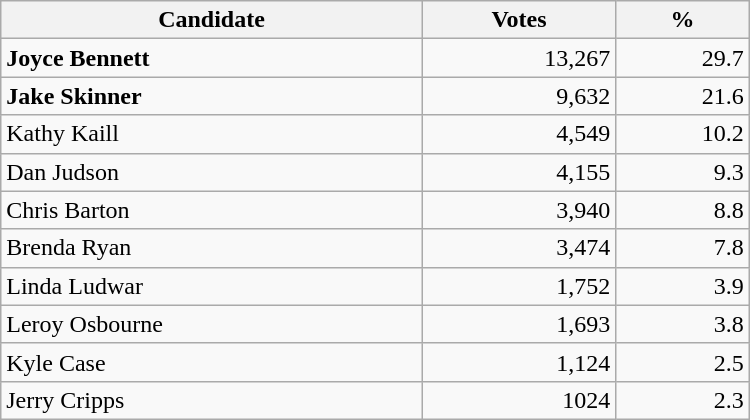<table style="width:500px;" class="wikitable">
<tr>
<th align="center">Candidate</th>
<th align="center">Votes</th>
<th align="center">%</th>
</tr>
<tr>
<td align="left"><strong>Joyce Bennett</strong></td>
<td align="right">13,267</td>
<td align="right">29.7</td>
</tr>
<tr>
<td align="left"><strong>Jake Skinner</strong></td>
<td align="right">9,632</td>
<td align="right">21.6</td>
</tr>
<tr>
<td align="left">Kathy Kaill</td>
<td align="right">4,549</td>
<td align="right">10.2</td>
</tr>
<tr>
<td align="left">Dan Judson</td>
<td align="right">4,155</td>
<td align="right">9.3</td>
</tr>
<tr>
<td align="left">Chris Barton</td>
<td align="right">3,940</td>
<td align="right">8.8</td>
</tr>
<tr>
<td align="left">Brenda Ryan</td>
<td align="right">3,474</td>
<td align="right">7.8</td>
</tr>
<tr>
<td align="left">Linda Ludwar</td>
<td align="right">1,752</td>
<td align="right">3.9</td>
</tr>
<tr>
<td align="left">Leroy Osbourne</td>
<td align="right">1,693</td>
<td align="right">3.8</td>
</tr>
<tr>
<td align="left">Kyle Case</td>
<td align="right">1,124</td>
<td align="right">2.5</td>
</tr>
<tr>
<td align="left">Jerry Cripps</td>
<td align="right">1024</td>
<td align="right">2.3</td>
</tr>
</table>
